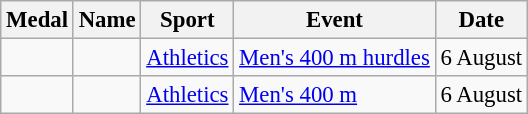<table class="wikitable sortable" style="font-size: 95%;">
<tr>
<th>Medal</th>
<th>Name</th>
<th>Sport</th>
<th>Event</th>
<th>Date</th>
</tr>
<tr>
<td></td>
<td></td>
<td><a href='#'>Athletics</a></td>
<td><a href='#'>Men's 400 m hurdles</a></td>
<td>6 August</td>
</tr>
<tr>
<td></td>
<td></td>
<td><a href='#'>Athletics</a></td>
<td><a href='#'>Men's 400 m</a></td>
<td>6 August</td>
</tr>
</table>
